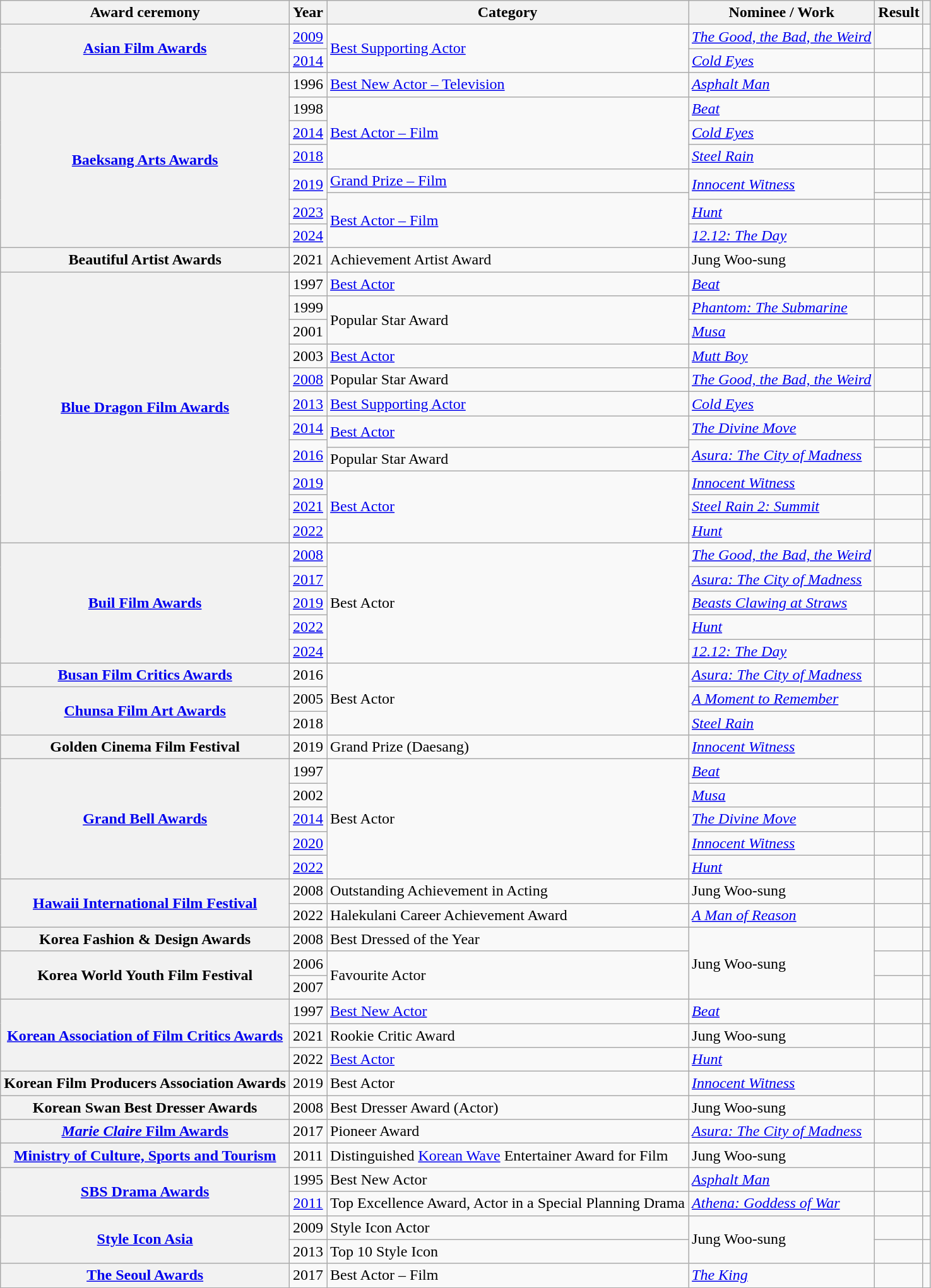<table class="wikitable plainrowheaders sortable">
<tr>
<th scope="col">Award ceremony</th>
<th scope="col">Year</th>
<th scope="col">Category</th>
<th scope="col">Nominee / Work</th>
<th scope="col">Result</th>
<th scope="col" class="unsortable"></th>
</tr>
<tr>
<th scope="row" rowspan="2"><a href='#'>Asian Film Awards</a></th>
<td style="text-align:center"><a href='#'>2009</a></td>
<td rowspan="2"><a href='#'>Best Supporting Actor</a></td>
<td><em><a href='#'>The Good, the Bad, the Weird</a></em></td>
<td></td>
<td></td>
</tr>
<tr>
<td style="text-align:center"><a href='#'>2014</a></td>
<td><em><a href='#'>Cold Eyes</a></em></td>
<td></td>
<td></td>
</tr>
<tr>
<th scope="row" rowspan="8"><a href='#'>Baeksang Arts Awards</a></th>
<td style="text-align:center">1996</td>
<td><a href='#'>Best New Actor – Television</a></td>
<td><em><a href='#'>Asphalt Man</a></em></td>
<td></td>
<td></td>
</tr>
<tr>
<td style="text-align:center">1998</td>
<td rowspan="3"><a href='#'>Best Actor – Film</a></td>
<td><em><a href='#'>Beat</a></em></td>
<td></td>
<td></td>
</tr>
<tr>
<td style="text-align:center"><a href='#'>2014</a></td>
<td><em><a href='#'>Cold Eyes</a></em></td>
<td></td>
<td></td>
</tr>
<tr>
<td style="text-align:center"><a href='#'>2018</a></td>
<td><em><a href='#'>Steel Rain</a></em></td>
<td></td>
<td style="text-align:center"></td>
</tr>
<tr>
<td style="text-align:center" rowspan="2"><a href='#'>2019</a></td>
<td><a href='#'>Grand Prize – Film</a></td>
<td rowspan="2"><em><a href='#'>Innocent Witness</a></em></td>
<td></td>
<td style="text-align:center"></td>
</tr>
<tr>
<td rowspan="3"><a href='#'>Best Actor – Film</a></td>
<td></td>
<td style="text-align:center"></td>
</tr>
<tr>
<td style="text-align:center"><a href='#'>2023</a></td>
<td><em><a href='#'>Hunt</a></em></td>
<td></td>
<td style="text-align:center"></td>
</tr>
<tr>
<td style="text-align:center"><a href='#'>2024</a></td>
<td><em><a href='#'>12.12: The Day</a></em></td>
<td></td>
<td style="text-align:center"></td>
</tr>
<tr>
<th scope="row">Beautiful Artist Awards</th>
<td style="text-align:center">2021</td>
<td>Achievement Artist Award</td>
<td>Jung Woo-sung</td>
<td></td>
<td style="text-align:center"></td>
</tr>
<tr>
<th scope="row" rowspan="12"><a href='#'>Blue Dragon Film Awards</a></th>
<td style="text-align:center">1997</td>
<td><a href='#'>Best Actor</a></td>
<td><em><a href='#'>Beat</a></em></td>
<td></td>
<td></td>
</tr>
<tr>
<td style="text-align:center">1999</td>
<td rowspan="2">Popular Star Award</td>
<td><em><a href='#'>Phantom: The Submarine</a></em></td>
<td></td>
<td></td>
</tr>
<tr>
<td style="text-align:center">2001</td>
<td><em><a href='#'>Musa</a></em></td>
<td></td>
<td></td>
</tr>
<tr>
<td style="text-align:center">2003</td>
<td><a href='#'>Best Actor</a></td>
<td><em><a href='#'>Mutt Boy</a></em></td>
<td></td>
<td></td>
</tr>
<tr>
<td style="text-align:center"><a href='#'>2008</a></td>
<td>Popular Star Award</td>
<td><em><a href='#'>The Good, the Bad, the Weird</a></em></td>
<td></td>
<td></td>
</tr>
<tr>
<td style="text-align:center"><a href='#'>2013</a></td>
<td><a href='#'>Best Supporting Actor</a></td>
<td><em><a href='#'>Cold Eyes</a></em></td>
<td></td>
<td></td>
</tr>
<tr>
<td style="text-align:center"><a href='#'>2014</a></td>
<td rowspan="2"><a href='#'>Best Actor</a></td>
<td><em><a href='#'>The Divine Move</a></em></td>
<td></td>
<td></td>
</tr>
<tr>
<td style="text-align:center" rowspan="2"><a href='#'>2016</a></td>
<td rowspan="2"><em><a href='#'>Asura: The City of Madness</a></em></td>
<td></td>
<td></td>
</tr>
<tr>
<td>Popular Star Award</td>
<td></td>
<td style="text-align:center"></td>
</tr>
<tr>
<td style="text-align:center"><a href='#'>2019</a></td>
<td rowspan="3"><a href='#'>Best Actor</a></td>
<td><em><a href='#'>Innocent Witness</a></em></td>
<td></td>
<td style="text-align:center"></td>
</tr>
<tr>
<td style="text-align:center"><a href='#'>2021</a></td>
<td><em><a href='#'>Steel Rain 2: Summit</a></em></td>
<td></td>
<td style="text-align:center"></td>
</tr>
<tr>
<td style="text-align:center"><a href='#'>2022</a></td>
<td><em><a href='#'>Hunt</a></em></td>
<td></td>
<td style="text-align:center"></td>
</tr>
<tr>
<th scope="row" rowspan="5"><a href='#'>Buil Film Awards</a></th>
<td style="text-align:center"><a href='#'>2008</a></td>
<td rowspan="5">Best Actor</td>
<td><em><a href='#'>The Good, the Bad, the Weird</a></em></td>
<td></td>
<td></td>
</tr>
<tr>
<td style="text-align:center"><a href='#'>2017</a></td>
<td><em><a href='#'>Asura: The City of Madness</a></em></td>
<td></td>
<td></td>
</tr>
<tr>
<td style="text-align:center"><a href='#'>2019</a></td>
<td><em><a href='#'>Beasts Clawing at Straws</a></em></td>
<td></td>
<td></td>
</tr>
<tr>
<td style="text-align:center"><a href='#'>2022</a></td>
<td><em><a href='#'>Hunt</a></em></td>
<td></td>
<td style="text-align:center"></td>
</tr>
<tr>
<td style="text-align:center"><a href='#'>2024</a></td>
<td><em><a href='#'>12.12: The Day</a></em></td>
<td></td>
<td style="text-align:center"></td>
</tr>
<tr>
<th scope="row"><a href='#'>Busan Film Critics Awards</a></th>
<td style="text-align:center">2016</td>
<td rowspan="3">Best Actor</td>
<td><em><a href='#'>Asura: The City of Madness</a></em></td>
<td></td>
<td></td>
</tr>
<tr>
<th scope="row" rowspan="2"><a href='#'>Chunsa Film Art Awards</a></th>
<td style="text-align:center">2005</td>
<td><em><a href='#'>A Moment to Remember</a></em></td>
<td></td>
<td></td>
</tr>
<tr>
<td style="text-align:center">2018</td>
<td><em><a href='#'>Steel Rain</a></em></td>
<td></td>
<td style="text-align:center"></td>
</tr>
<tr>
<th scope="row">Golden Cinema Film Festival</th>
<td style="text-align:center">2019</td>
<td>Grand Prize (Daesang)</td>
<td><em><a href='#'>Innocent Witness</a></em></td>
<td></td>
<td style="text-align:center"></td>
</tr>
<tr>
<th scope="row" rowspan="5"><a href='#'>Grand Bell Awards</a></th>
<td style="text-align:center">1997</td>
<td rowspan="5">Best Actor</td>
<td><em><a href='#'>Beat</a></em></td>
<td></td>
<td></td>
</tr>
<tr>
<td style="text-align:center">2002</td>
<td><em><a href='#'>Musa</a></em></td>
<td></td>
<td></td>
</tr>
<tr>
<td style="text-align:center"><a href='#'>2014</a></td>
<td><em><a href='#'>The Divine Move</a></em></td>
<td></td>
<td></td>
</tr>
<tr>
<td style="text-align:center"><a href='#'>2020</a></td>
<td><em><a href='#'>Innocent Witness</a></em></td>
<td></td>
<td></td>
</tr>
<tr>
<td style="text-align:center"><a href='#'>2022</a></td>
<td><em><a href='#'>Hunt</a></em></td>
<td></td>
<td style="text-align:center"></td>
</tr>
<tr>
<th scope="row" rowspan="2"><a href='#'>Hawaii International Film Festival</a></th>
<td style="text-align:center">2008</td>
<td>Outstanding Achievement in Acting</td>
<td>Jung Woo-sung</td>
<td></td>
<td style="text-align:center"></td>
</tr>
<tr>
<td style="text-align:center">2022</td>
<td>Halekulani Career Achievement Award</td>
<td><em> <a href='#'>A Man of Reason</a></em></td>
<td></td>
<td style="text-align:center"></td>
</tr>
<tr>
<th scope="row">Korea Fashion & Design Awards</th>
<td style="text-align:center">2008</td>
<td>Best Dressed of the Year</td>
<td rowspan="3">Jung Woo-sung</td>
<td></td>
<td></td>
</tr>
<tr>
<th scope="row" rowspan="2">Korea World Youth Film Festival</th>
<td style="text-align:center">2006</td>
<td rowspan="2">Favourite Actor</td>
<td></td>
<td></td>
</tr>
<tr>
<td style="text-align:center">2007</td>
<td></td>
<td></td>
</tr>
<tr>
<th scope="row" rowspan="3"><a href='#'>Korean Association of Film Critics Awards</a></th>
<td style="text-align:center">1997</td>
<td><a href='#'>Best New Actor</a></td>
<td><em><a href='#'>Beat</a></em></td>
<td></td>
<td></td>
</tr>
<tr>
<td style="text-align:center">2021</td>
<td>Rookie Critic Award</td>
<td>Jung Woo-sung</td>
<td></td>
<td style="text-align:center"></td>
</tr>
<tr>
<td style="text-align:center">2022</td>
<td><a href='#'>Best Actor</a></td>
<td><em><a href='#'>Hunt</a></em></td>
<td></td>
<td style="text-align:center"></td>
</tr>
<tr>
<th scope="row">Korean Film Producers Association Awards</th>
<td style="text-align:center">2019</td>
<td>Best Actor</td>
<td><em><a href='#'>Innocent Witness</a></em></td>
<td></td>
<td style="text-align:center"></td>
</tr>
<tr>
<th scope="row">Korean Swan Best Dresser Awards</th>
<td style="text-align:center">2008</td>
<td>Best Dresser Award (Actor)</td>
<td>Jung Woo-sung</td>
<td></td>
<td></td>
</tr>
<tr>
<th scope="row"><a href='#'><em>Marie Claire</em> Film Awards</a></th>
<td style="text-align:center">2017</td>
<td>Pioneer Award</td>
<td><em><a href='#'>Asura: The City of Madness</a></em></td>
<td></td>
<td></td>
</tr>
<tr>
<th scope="row"><a href='#'>Ministry of Culture, Sports and Tourism</a></th>
<td style="text-align:center">2011</td>
<td>Distinguished <a href='#'>Korean Wave</a> Entertainer Award for Film</td>
<td>Jung Woo-sung</td>
<td></td>
<td style="text-align:center"></td>
</tr>
<tr>
<th scope="row" rowspan="2"><a href='#'>SBS Drama Awards</a></th>
<td style="text-align:center">1995</td>
<td>Best New Actor</td>
<td><em><a href='#'>Asphalt Man</a></em></td>
<td></td>
<td></td>
</tr>
<tr>
<td style="text-align:center"><a href='#'>2011</a></td>
<td>Top Excellence Award, Actor in a Special Planning Drama</td>
<td><em><a href='#'>Athena: Goddess of War</a></em></td>
<td></td>
<td></td>
</tr>
<tr>
<th scope="row" rowspan="2"><a href='#'>Style Icon Asia</a></th>
<td style="text-align:center">2009</td>
<td>Style Icon Actor</td>
<td rowspan="2">Jung Woo-sung</td>
<td></td>
<td style="text-align:center"></td>
</tr>
<tr>
<td style="text-align:center">2013</td>
<td>Top 10 Style Icon</td>
<td></td>
<td style="text-align:center"></td>
</tr>
<tr>
<th scope="row"><a href='#'>The Seoul Awards</a></th>
<td style="text-align:center">2017</td>
<td>Best Actor – Film</td>
<td><em><a href='#'>The King</a></em></td>
<td></td>
<td></td>
</tr>
</table>
